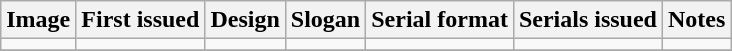<table class="wikitable">
<tr>
<th>Image</th>
<th>First issued</th>
<th>Design</th>
<th>Slogan</th>
<th>Serial format</th>
<th>Serials issued</th>
<th>Notes</th>
</tr>
<tr>
<td></td>
<td></td>
<td></td>
<td></td>
<td></td>
<td></td>
<td></td>
</tr>
<tr>
</tr>
</table>
